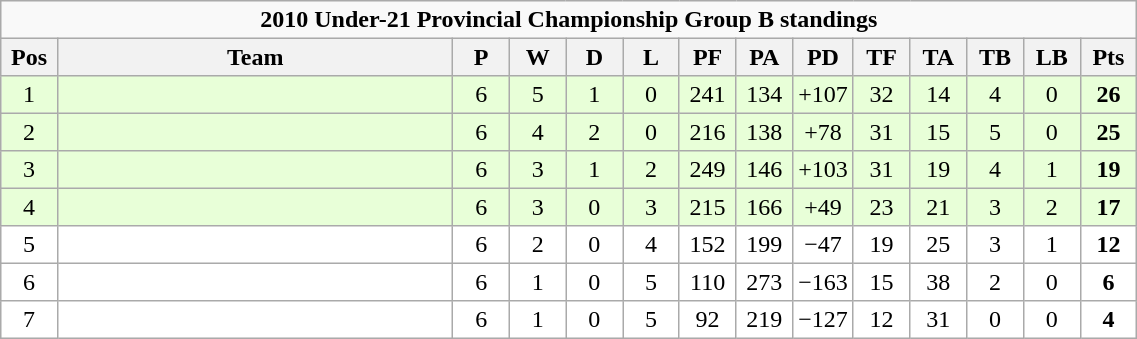<table class="wikitable" style="text-align:center; line-height:110%; font-size:100%; width:60%;">
<tr>
<td colspan="14" cellpadding="0" cellspacing="0"><strong>2010 Under-21 Provincial Championship Group B standings</strong></td>
</tr>
<tr>
<th style="width:5%;">Pos</th>
<th style="width:35%;">Team</th>
<th style="width:5%;">P</th>
<th style="width:5%;">W</th>
<th style="width:5%;">D</th>
<th style="width:5%;">L</th>
<th style="width:5%;">PF</th>
<th style="width:5%;">PA</th>
<th style="width:5%;">PD</th>
<th style="width:5%;">TF</th>
<th style="width:5%;">TA</th>
<th style="width:5%;">TB</th>
<th style="width:5%;">LB</th>
<th style="width:5%;">Pts<br></th>
</tr>
<tr style="background:#E8FFD8;">
<td>1</td>
<td align=left></td>
<td>6</td>
<td>5</td>
<td>1</td>
<td>0</td>
<td>241</td>
<td>134</td>
<td>+107</td>
<td>32</td>
<td>14</td>
<td>4</td>
<td>0</td>
<td><strong>26</strong></td>
</tr>
<tr style="background:#E8FFD8;">
<td>2</td>
<td align=left></td>
<td>6</td>
<td>4</td>
<td>2</td>
<td>0</td>
<td>216</td>
<td>138</td>
<td>+78</td>
<td>31</td>
<td>15</td>
<td>5</td>
<td>0</td>
<td><strong>25</strong></td>
</tr>
<tr style="background:#E8FFD8;">
<td>3</td>
<td align=left></td>
<td>6</td>
<td>3</td>
<td>1</td>
<td>2</td>
<td>249</td>
<td>146</td>
<td>+103</td>
<td>31</td>
<td>19</td>
<td>4</td>
<td>1</td>
<td><strong>19</strong></td>
</tr>
<tr style="background:#E8FFD8;">
<td>4</td>
<td align=left></td>
<td>6</td>
<td>3</td>
<td>0</td>
<td>3</td>
<td>215</td>
<td>166</td>
<td>+49</td>
<td>23</td>
<td>21</td>
<td>3</td>
<td>2</td>
<td><strong>17</strong></td>
</tr>
<tr style="background:#FFFFFF;">
<td>5</td>
<td align=left></td>
<td>6</td>
<td>2</td>
<td>0</td>
<td>4</td>
<td>152</td>
<td>199</td>
<td>−47</td>
<td>19</td>
<td>25</td>
<td>3</td>
<td>1</td>
<td><strong>12</strong></td>
</tr>
<tr style="background:#FFFFFF;">
<td>6</td>
<td align=left></td>
<td>6</td>
<td>1</td>
<td>0</td>
<td>5</td>
<td>110</td>
<td>273</td>
<td>−163</td>
<td>15</td>
<td>38</td>
<td>2</td>
<td>0</td>
<td><strong>6</strong></td>
</tr>
<tr style="background:#FFFFFF;">
<td>7</td>
<td align=left></td>
<td>6</td>
<td>1</td>
<td>0</td>
<td>5</td>
<td>92</td>
<td>219</td>
<td>−127</td>
<td>12</td>
<td>31</td>
<td>0</td>
<td>0</td>
<td><strong>4</strong></td>
</tr>
</table>
